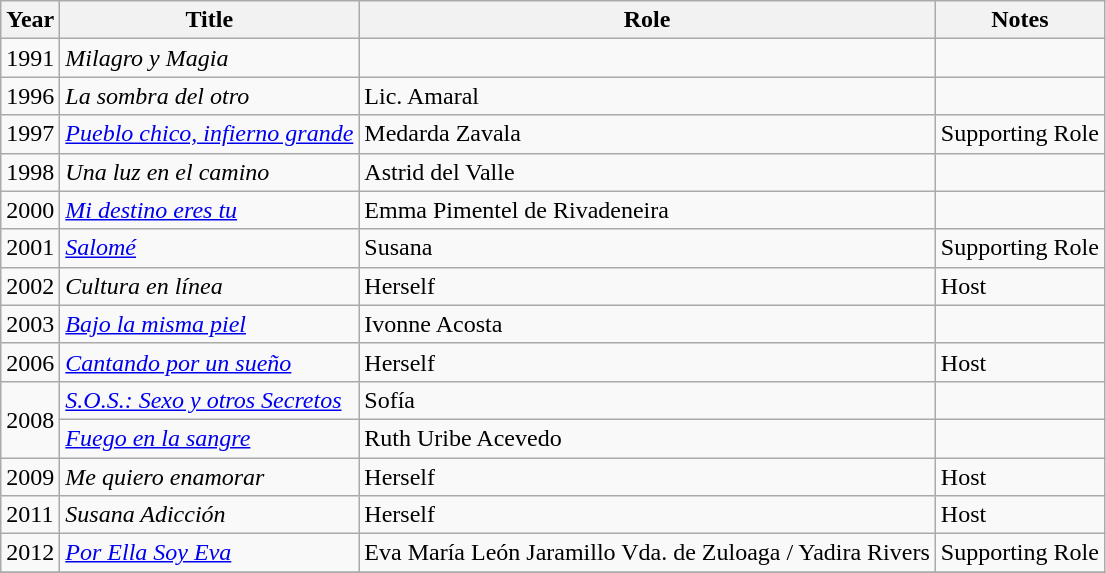<table class="wikitable">
<tr>
<th>Year</th>
<th>Title</th>
<th>Role</th>
<th>Notes</th>
</tr>
<tr>
<td>1991</td>
<td><em>Milagro y Magia</em></td>
<td></td>
<td></td>
</tr>
<tr>
<td>1996</td>
<td><em>La sombra del otro</em></td>
<td>Lic. Amaral</td>
<td></td>
</tr>
<tr>
<td>1997</td>
<td><em><a href='#'>Pueblo chico, infierno grande</a></em></td>
<td>Medarda Zavala</td>
<td>Supporting Role</td>
</tr>
<tr>
<td>1998</td>
<td><em>Una luz en el camino</em></td>
<td>Astrid del Valle</td>
<td></td>
</tr>
<tr>
<td>2000</td>
<td><em><a href='#'>Mi destino eres tu</a></em></td>
<td>Emma Pimentel de Rivadeneira</td>
<td></td>
</tr>
<tr>
<td>2001</td>
<td><em><a href='#'>Salomé</a></em></td>
<td>Susana</td>
<td>Supporting Role</td>
</tr>
<tr>
<td>2002</td>
<td><em>Cultura en línea</em></td>
<td>Herself</td>
<td>Host</td>
</tr>
<tr>
<td>2003</td>
<td><em><a href='#'>Bajo la misma piel</a></em></td>
<td>Ivonne Acosta</td>
<td></td>
</tr>
<tr>
<td>2006</td>
<td><em><a href='#'>Cantando por un sueño</a></em></td>
<td>Herself</td>
<td>Host</td>
</tr>
<tr>
<td rowspan="2">2008</td>
<td><em><a href='#'>S.O.S.: Sexo y otros Secretos</a></em></td>
<td>Sofía</td>
<td></td>
</tr>
<tr>
<td><em><a href='#'>Fuego en la sangre</a></em></td>
<td>Ruth Uribe Acevedo</td>
<td></td>
</tr>
<tr>
<td>2009</td>
<td><em>Me quiero enamorar</em></td>
<td>Herself</td>
<td>Host</td>
</tr>
<tr>
<td>2011</td>
<td><em>Susana Adicción</em></td>
<td>Herself</td>
<td>Host</td>
</tr>
<tr>
<td>2012</td>
<td><em><a href='#'>Por Ella Soy Eva</a></em></td>
<td>Eva María León Jaramillo Vda. de Zuloaga / Yadira Rivers</td>
<td>Supporting Role</td>
</tr>
<tr>
</tr>
</table>
